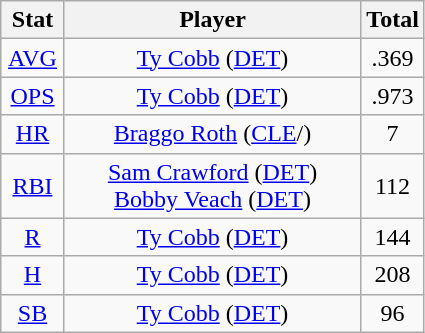<table class="wikitable" style="text-align:center;">
<tr>
<th style="width:15%;">Stat</th>
<th>Player</th>
<th style="width:15%;">Total</th>
</tr>
<tr>
<td><a href='#'>AVG</a></td>
<td><a href='#'>Ty Cobb</a> (<a href='#'>DET</a>)</td>
<td>.369</td>
</tr>
<tr>
<td><a href='#'>OPS</a></td>
<td><a href='#'>Ty Cobb</a> (<a href='#'>DET</a>)</td>
<td>.973</td>
</tr>
<tr>
<td><a href='#'>HR</a></td>
<td><a href='#'>Braggo Roth</a> (<a href='#'>CLE</a>/)</td>
<td>7</td>
</tr>
<tr>
<td><a href='#'>RBI</a></td>
<td><a href='#'>Sam Crawford</a> (<a href='#'>DET</a>)<br><a href='#'>Bobby Veach</a> (<a href='#'>DET</a>)</td>
<td>112</td>
</tr>
<tr>
<td><a href='#'>R</a></td>
<td><a href='#'>Ty Cobb</a> (<a href='#'>DET</a>)</td>
<td>144</td>
</tr>
<tr>
<td><a href='#'>H</a></td>
<td><a href='#'>Ty Cobb</a> (<a href='#'>DET</a>)</td>
<td>208</td>
</tr>
<tr>
<td><a href='#'>SB</a></td>
<td><a href='#'>Ty Cobb</a> (<a href='#'>DET</a>)</td>
<td>96</td>
</tr>
</table>
